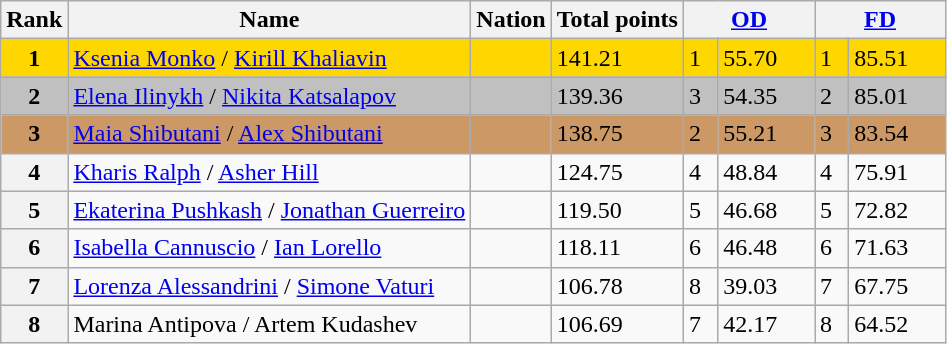<table class="wikitable sortable">
<tr>
<th>Rank</th>
<th>Name</th>
<th>Nation</th>
<th>Total points</th>
<th colspan="2" width="80px"><a href='#'>OD</a></th>
<th colspan="2" width="80px"><a href='#'>FD</a></th>
</tr>
<tr bgcolor="gold">
<td align="center"><strong>1</strong></td>
<td><a href='#'>Ksenia Monko</a> / <a href='#'>Kirill Khaliavin</a></td>
<td></td>
<td>141.21</td>
<td>1</td>
<td>55.70</td>
<td>1</td>
<td>85.51</td>
</tr>
<tr bgcolor="silver">
<td align="center"><strong>2</strong></td>
<td><a href='#'>Elena Ilinykh</a> / <a href='#'>Nikita Katsalapov</a></td>
<td></td>
<td>139.36</td>
<td>3</td>
<td>54.35</td>
<td>2</td>
<td>85.01</td>
</tr>
<tr bgcolor="cc9966">
<td align="center"><strong>3</strong></td>
<td><a href='#'>Maia Shibutani</a> / <a href='#'>Alex Shibutani</a></td>
<td></td>
<td>138.75</td>
<td>2</td>
<td>55.21</td>
<td>3</td>
<td>83.54</td>
</tr>
<tr>
<th>4</th>
<td><a href='#'>Kharis Ralph</a> / <a href='#'>Asher Hill</a></td>
<td></td>
<td>124.75</td>
<td>4</td>
<td>48.84</td>
<td>4</td>
<td>75.91</td>
</tr>
<tr>
<th>5</th>
<td><a href='#'>Ekaterina Pushkash</a> / <a href='#'>Jonathan Guerreiro</a></td>
<td></td>
<td>119.50</td>
<td>5</td>
<td>46.68</td>
<td>5</td>
<td>72.82</td>
</tr>
<tr>
<th>6</th>
<td><a href='#'>Isabella Cannuscio</a> / <a href='#'>Ian Lorello</a></td>
<td></td>
<td>118.11</td>
<td>6</td>
<td>46.48</td>
<td>6</td>
<td>71.63</td>
</tr>
<tr>
<th>7</th>
<td><a href='#'>Lorenza Alessandrini</a> / <a href='#'>Simone Vaturi</a></td>
<td></td>
<td>106.78</td>
<td>8</td>
<td>39.03</td>
<td>7</td>
<td>67.75</td>
</tr>
<tr>
<th>8</th>
<td>Marina Antipova / Artem Kudashev</td>
<td></td>
<td>106.69</td>
<td>7</td>
<td>42.17</td>
<td>8</td>
<td>64.52</td>
</tr>
</table>
